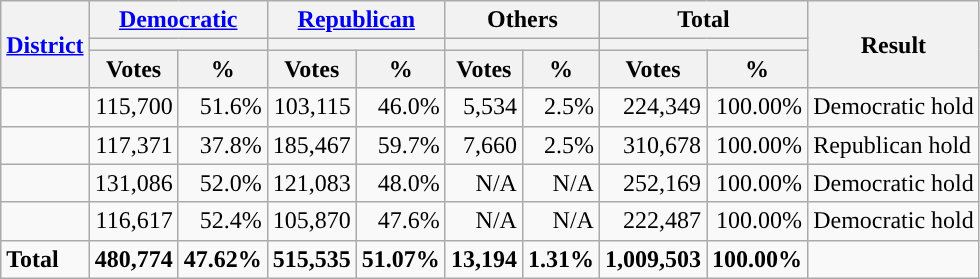<table class="wikitable plainrowheaders sortable" style="font-size:100%; text-align:right;">
<tr>
<th scope=col rowspan=3><a href='#'>District</a></th>
<th scope=col colspan=2><a href='#'>Democratic</a></th>
<th scope=col colspan=2><a href='#'>Republican</a></th>
<th scope=col colspan=2>Others</th>
<th scope=col colspan=2>Total</th>
<th scope=col rowspan=3>Result</th>
</tr>
<tr>
<th scope=col colspan=2 style="background:"></th>
<th scope=col colspan=2 style="background:"></th>
<th scope=col colspan=2></th>
<th scope=col colspan=2></th>
</tr>
<tr>
<th scope=col data-sort-type="number">Votes</th>
<th scope=col data-sort-type="number">%</th>
<th scope=col data-sort-type="number">Votes</th>
<th scope=col data-sort-type="number">%</th>
<th scope=col data-sort-type="number">Votes</th>
<th scope=col data-sort-type="number">%</th>
<th scope=col data-sort-type="number">Votes</th>
<th scope=col data-sort-type="number">%</th>
</tr>
<tr>
<td align=left></td>
<td>115,700</td>
<td>51.6%</td>
<td>103,115</td>
<td>46.0%</td>
<td>5,534</td>
<td>2.5%</td>
<td>224,349</td>
<td>100.00%</td>
<td align=left>Democratic hold</td>
</tr>
<tr>
<td align=left></td>
<td>117,371</td>
<td>37.8%</td>
<td>185,467</td>
<td>59.7%</td>
<td>7,660</td>
<td>2.5%</td>
<td>310,678</td>
<td>100.00%</td>
<td align=left>Republican hold</td>
</tr>
<tr>
<td align=left></td>
<td>131,086</td>
<td>52.0%</td>
<td>121,083</td>
<td>48.0%</td>
<td>N/A</td>
<td>N/A</td>
<td>252,169</td>
<td>100.00%</td>
<td align=left>Democratic hold</td>
</tr>
<tr>
<td align=left></td>
<td>116,617</td>
<td>52.4%</td>
<td>105,870</td>
<td>47.6%</td>
<td>N/A</td>
<td>N/A</td>
<td>222,487</td>
<td>100.00%</td>
<td align=left>Democratic hold</td>
</tr>
<tr class="sortbottom" style="font-weight:bold">
<td align=left>Total</td>
<td>480,774</td>
<td>47.62%</td>
<td>515,535</td>
<td>51.07%</td>
<td>13,194</td>
<td>1.31%</td>
<td>1,009,503</td>
<td>100.00%</td>
<td></td>
</tr>
</table>
